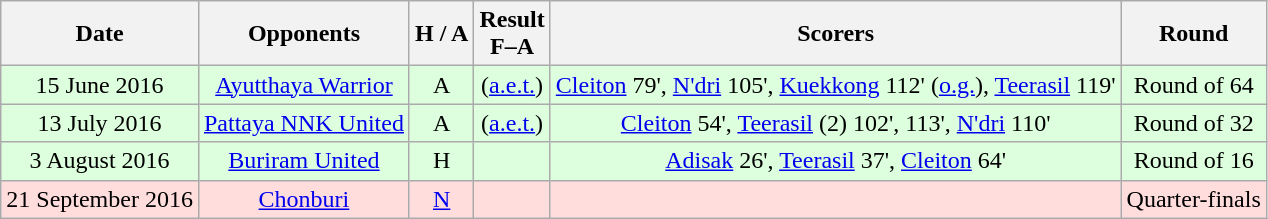<table class="wikitable" style="text-align:center">
<tr>
<th>Date</th>
<th>Opponents</th>
<th>H / A</th>
<th>Result<br>F–A</th>
<th>Scorers</th>
<th>Round</th>
</tr>
<tr bgcolor="#ddffdd">
<td>15 June 2016</td>
<td><a href='#'>Ayutthaya Warrior</a></td>
<td>A</td>
<td> (<a href='#'>a.e.t.</a>)</td>
<td><a href='#'>Cleiton</a> 79', <a href='#'>N'dri</a> 105', <a href='#'>Kuekkong</a> 112' (<a href='#'>o.g.</a>), <a href='#'>Teerasil</a> 119'</td>
<td>Round of 64</td>
</tr>
<tr bgcolor="#ddffdd">
<td>13 July 2016</td>
<td><a href='#'>Pattaya NNK United</a></td>
<td>A</td>
<td> (<a href='#'>a.e.t.</a>)</td>
<td><a href='#'>Cleiton</a> 54', <a href='#'>Teerasil</a> (2) 102', 113', <a href='#'>N'dri</a> 110'</td>
<td>Round of 32</td>
</tr>
<tr bgcolor="#ddffdd">
<td>3 August 2016</td>
<td><a href='#'>Buriram United</a></td>
<td>H</td>
<td></td>
<td><a href='#'>Adisak</a> 26', <a href='#'>Teerasil</a> 37', <a href='#'>Cleiton</a> 64'</td>
<td>Round of 16</td>
</tr>
<tr bgcolor="#ffdddd">
<td>21 September 2016</td>
<td><a href='#'>Chonburi</a></td>
<td><a href='#'>N</a></td>
<td></td>
<td></td>
<td>Quarter-finals</td>
</tr>
</table>
